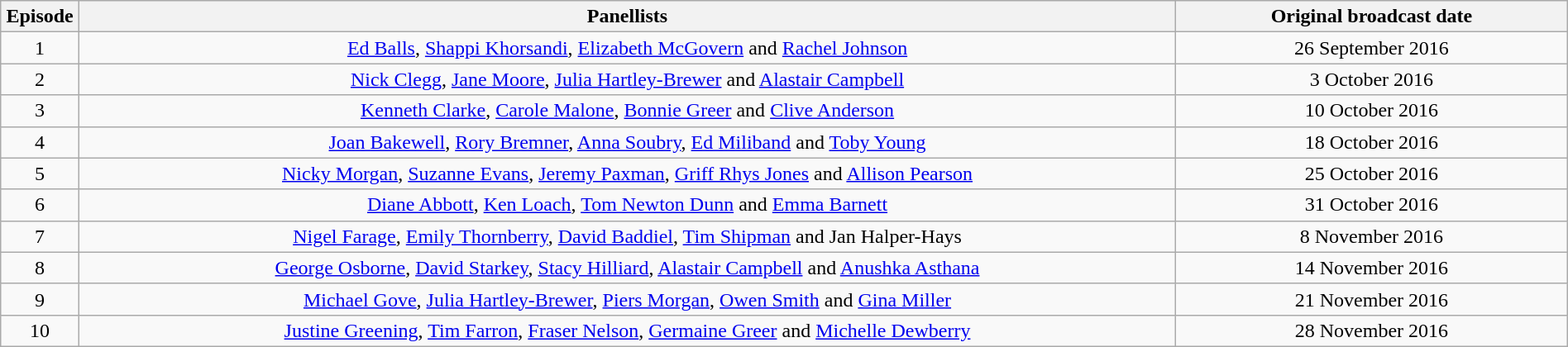<table class="wikitable" style="text-align:center; width:100%;">
<tr>
<th width="5%">Episode</th>
<th width="70%">Panellists</th>
<th width="25%">Original broadcast date</th>
</tr>
<tr>
<td>1</td>
<td><a href='#'>Ed Balls</a>, <a href='#'>Shappi Khorsandi</a>, <a href='#'>Elizabeth McGovern</a> and <a href='#'>Rachel Johnson</a></td>
<td>26 September 2016</td>
</tr>
<tr>
<td>2</td>
<td><a href='#'>Nick Clegg</a>, <a href='#'>Jane Moore</a>, <a href='#'>Julia Hartley-Brewer</a> and <a href='#'>Alastair Campbell</a></td>
<td>3 October 2016</td>
</tr>
<tr>
<td>3</td>
<td><a href='#'>Kenneth Clarke</a>, <a href='#'>Carole Malone</a>, <a href='#'>Bonnie Greer</a> and <a href='#'>Clive Anderson</a></td>
<td>10 October 2016</td>
</tr>
<tr>
<td>4</td>
<td><a href='#'>Joan Bakewell</a>, <a href='#'>Rory Bremner</a>, <a href='#'>Anna Soubry</a>, <a href='#'>Ed Miliband</a> and <a href='#'>Toby Young</a></td>
<td>18 October 2016</td>
</tr>
<tr>
<td>5</td>
<td><a href='#'>Nicky Morgan</a>, <a href='#'>Suzanne Evans</a>, <a href='#'>Jeremy Paxman</a>, <a href='#'>Griff Rhys Jones</a> and <a href='#'>Allison Pearson</a></td>
<td>25 October 2016</td>
</tr>
<tr>
<td>6</td>
<td><a href='#'>Diane Abbott</a>, <a href='#'>Ken Loach</a>, <a href='#'>Tom Newton Dunn</a> and <a href='#'>Emma Barnett</a></td>
<td>31 October 2016</td>
</tr>
<tr>
<td>7</td>
<td><a href='#'>Nigel Farage</a>, <a href='#'>Emily Thornberry</a>, <a href='#'>David Baddiel</a>, <a href='#'>Tim Shipman</a> and Jan Halper-Hays</td>
<td>8 November 2016</td>
</tr>
<tr>
<td>8</td>
<td><a href='#'>George Osborne</a>, <a href='#'>David Starkey</a>, <a href='#'>Stacy Hilliard</a>, <a href='#'>Alastair Campbell</a> and <a href='#'>Anushka Asthana</a></td>
<td>14 November 2016</td>
</tr>
<tr>
<td>9</td>
<td><a href='#'>Michael Gove</a>, <a href='#'>Julia Hartley-Brewer</a>, <a href='#'>Piers Morgan</a>, <a href='#'>Owen Smith</a> and <a href='#'>Gina Miller</a></td>
<td>21 November 2016</td>
</tr>
<tr>
<td>10</td>
<td><a href='#'>Justine Greening</a>, <a href='#'>Tim Farron</a>, <a href='#'>Fraser Nelson</a>, <a href='#'>Germaine Greer</a> and <a href='#'>Michelle Dewberry</a></td>
<td>28 November 2016</td>
</tr>
</table>
